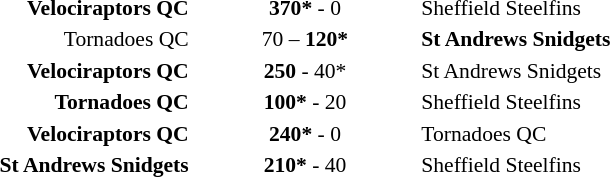<table width="100%" cellspacing="1">
<tr>
<th width="20%"></th>
<th width="12%"></th>
<th width="20%"></th>
<th></th>
</tr>
<tr>
</tr>
<tr style="font-size:90%">
<td align="right"><strong>Velociraptors QC</strong></td>
<td align="center"><strong>370*</strong> - 0</td>
<td>Sheffield Steelfins</td>
</tr>
<tr>
</tr>
<tr style="font-size:90%">
<td align="right">Tornadoes QC</td>
<td align="center">70 – <strong>120*</strong></td>
<td><strong>St Andrews Snidgets</strong></td>
</tr>
<tr>
</tr>
<tr style="font-size:90%">
<td align="right"><strong>Velociraptors QC</strong></td>
<td align="center"><strong>250</strong> - 40*</td>
<td>St Andrews Snidgets</td>
</tr>
<tr>
</tr>
<tr style="font-size:90%">
<td align="right"><strong>Tornadoes QC</strong></td>
<td align="center"><strong>100*</strong> - 20</td>
<td>Sheffield Steelfins</td>
</tr>
<tr>
</tr>
<tr style="font-size:90%">
<td align="right"><strong>Velociraptors QC</strong></td>
<td align="center"><strong>240*</strong> - 0</td>
<td>Tornadoes QC</td>
<td></td>
</tr>
<tr>
</tr>
<tr style="font-size:90%">
<td align="right"><strong>St Andrews Snidgets</strong></td>
<td align="center"><strong>210*</strong> - 40</td>
<td>Sheffield Steelfins</td>
<td></td>
</tr>
</table>
